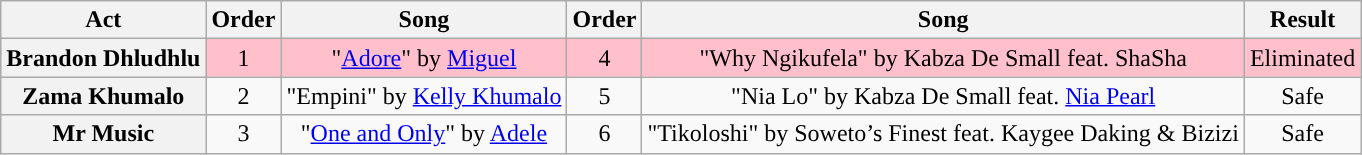<table class="wikitable plainrowheaders" style="text-align:center;">
<tr>
<th scope"col">Act</th>
<th scope"col">Order</th>
<th scope"col">Song</th>
<th scope"col">Order</th>
<th scope"col">Song</th>
<th scope"col">Result</th>
</tr>
<tr style="background: pink">
<th scope=row>Brandon Dhludhlu</th>
<td>1</td>
<td>"<a href='#'>Adore</a>" by <a href='#'>Miguel</a></td>
<td>4</td>
<td>"Why Ngikufela" by Kabza De Small feat. ShaSha</td>
<td>Eliminated</td>
</tr>
<tr>
<th scope=row>Zama Khumalo</th>
<td>2</td>
<td>"Empini" by <a href='#'>Kelly Khumalo</a></td>
<td>5</td>
<td>"Nia Lo" by Kabza De Small feat. <a href='#'>Nia Pearl</a></td>
<td>Safe</td>
</tr>
<tr>
<th scope=row>Mr Music</th>
<td>3</td>
<td>"<a href='#'>One and Only</a>" by <a href='#'>Adele</a></td>
<td>6</td>
<td>"Tikoloshi" by Soweto’s Finest feat. Kaygee Daking & Bizizi</td>
<td>Safe</td>
</tr>
</table>
